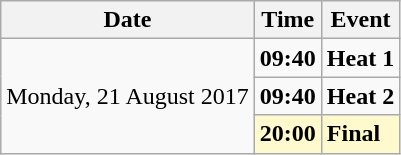<table class="wikitable">
<tr>
<th>Date</th>
<th>Time</th>
<th>Event</th>
</tr>
<tr>
<td rowspan="3">Monday, 21 August 2017</td>
<td><strong>09:40</strong></td>
<td><strong>Heat 1</strong></td>
</tr>
<tr>
<td><strong>09:40</strong></td>
<td><strong>Heat 2</strong></td>
</tr>
<tr style="background-color:lemonchiffon;">
<td><strong>20:00</strong></td>
<td><strong>Final</strong></td>
</tr>
</table>
